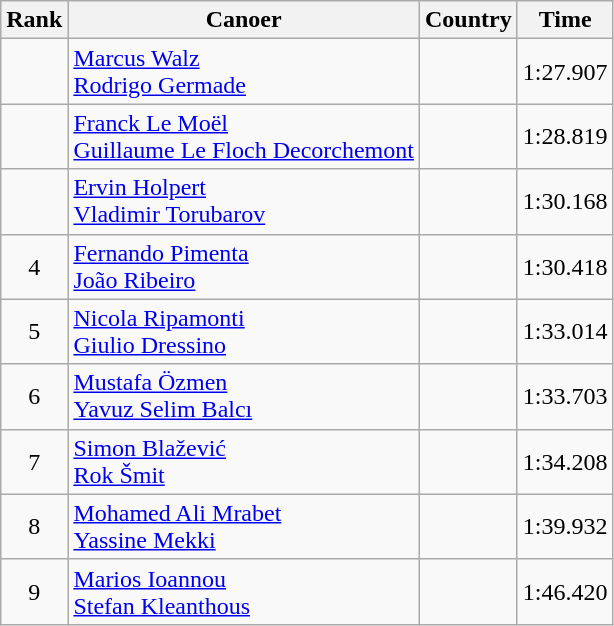<table class="wikitable" style="text-align:center;">
<tr>
<th>Rank</th>
<th>Canoer</th>
<th>Country</th>
<th>Time</th>
</tr>
<tr>
<td></td>
<td align="left"><a href='#'>Marcus Walz</a><br><a href='#'>Rodrigo Germade</a></td>
<td align="left"></td>
<td>1:27.907</td>
</tr>
<tr>
<td></td>
<td align="left"><a href='#'>Franck Le Moël</a><br><a href='#'>Guillaume Le Floch Decorchemont</a></td>
<td align="left"></td>
<td>1:28.819</td>
</tr>
<tr>
<td></td>
<td align="left"><a href='#'>Ervin Holpert</a><br><a href='#'>Vladimir Torubarov</a></td>
<td align="left"></td>
<td>1:30.168</td>
</tr>
<tr>
<td>4</td>
<td align="left"><a href='#'>Fernando Pimenta</a><br><a href='#'>João Ribeiro</a></td>
<td align="left"></td>
<td>1:30.418</td>
</tr>
<tr>
<td>5</td>
<td align="left"><a href='#'>Nicola Ripamonti</a><br><a href='#'>Giulio Dressino</a></td>
<td align="left"></td>
<td>1:33.014</td>
</tr>
<tr>
<td>6</td>
<td align="left"><a href='#'>Mustafa Özmen</a><br><a href='#'>Yavuz Selim Balcı</a></td>
<td align="left"></td>
<td>1:33.703</td>
</tr>
<tr>
<td>7</td>
<td align="left"><a href='#'>Simon Blažević</a><br><a href='#'>Rok Šmit</a></td>
<td align="left"></td>
<td>1:34.208</td>
</tr>
<tr>
<td>8</td>
<td align="left"><a href='#'>Mohamed Ali Mrabet</a><br><a href='#'>Yassine Mekki</a></td>
<td align="left"></td>
<td>1:39.932</td>
</tr>
<tr>
<td>9</td>
<td align="left"><a href='#'>Marios Ioannou</a><br><a href='#'>Stefan Kleanthous</a></td>
<td align="left"></td>
<td>1:46.420</td>
</tr>
</table>
